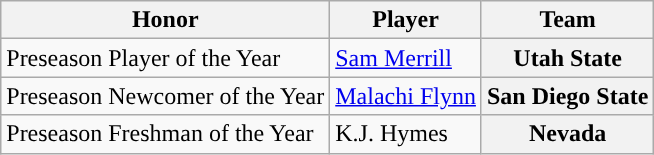<table class="wikitable">
<tr>
<th>Honor</th>
<th>Player</th>
<th>Team</th>
</tr>
<tr>
<td>Preseason Player of the Year</td>
<td><a href='#'>Sam Merrill</a></td>
<th>Utah State</th>
</tr>
<tr>
<td>Preseason Newcomer of the Year</td>
<td><a href='#'>Malachi Flynn</a></td>
<th>San Diego State</th>
</tr>
<tr>
<td>Preseason Freshman of the Year</td>
<td>K.J. Hymes</td>
<th>Nevada</th>
</tr>
</table>
